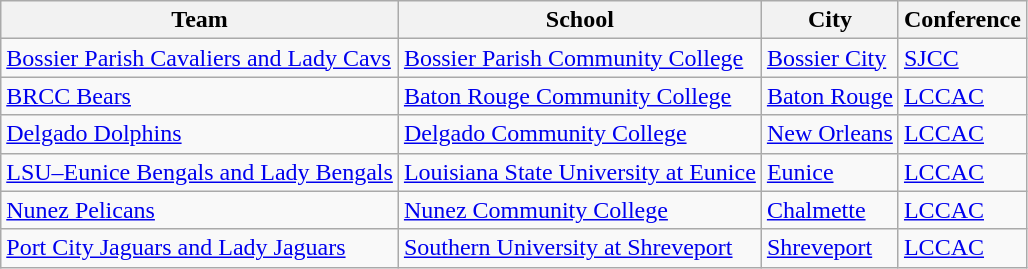<table class="sortable wikitable">
<tr>
<th>Team</th>
<th>School</th>
<th>City</th>
<th>Conference</th>
</tr>
<tr>
<td><a href='#'>Bossier Parish Cavaliers and Lady Cavs</a></td>
<td><a href='#'>Bossier Parish Community College</a></td>
<td><a href='#'>Bossier City</a></td>
<td><a href='#'>SJCC</a></td>
</tr>
<tr>
<td><a href='#'>BRCC Bears</a></td>
<td><a href='#'>Baton Rouge Community College</a></td>
<td><a href='#'>Baton Rouge</a></td>
<td><a href='#'>LCCAC</a></td>
</tr>
<tr>
<td><a href='#'>Delgado Dolphins</a></td>
<td><a href='#'>Delgado Community College</a></td>
<td><a href='#'>New Orleans</a></td>
<td><a href='#'>LCCAC</a></td>
</tr>
<tr>
<td><a href='#'>LSU–Eunice Bengals and Lady Bengals</a></td>
<td><a href='#'>Louisiana State University at Eunice</a></td>
<td><a href='#'>Eunice</a></td>
<td><a href='#'>LCCAC</a></td>
</tr>
<tr>
<td><a href='#'>Nunez Pelicans</a></td>
<td><a href='#'>Nunez Community College</a></td>
<td><a href='#'>Chalmette</a></td>
<td><a href='#'>LCCAC</a></td>
</tr>
<tr>
<td><a href='#'>Port City Jaguars and Lady Jaguars</a></td>
<td><a href='#'>Southern University at Shreveport</a></td>
<td><a href='#'>Shreveport</a></td>
<td><a href='#'>LCCAC</a></td>
</tr>
</table>
